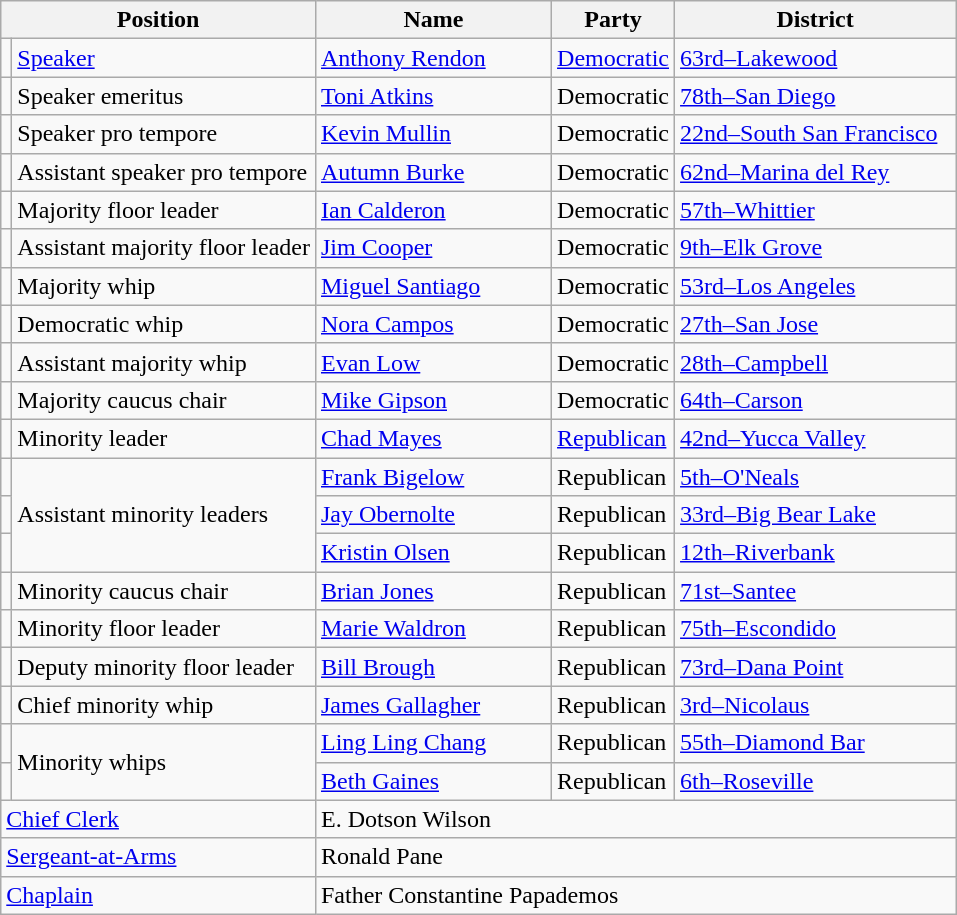<table class="wikitable" style="font-size:100%">
<tr>
<th scope="col" colspan="2" width="200">Position</th>
<th scope="col" width="150">Name</th>
<th scope="col" width="70">Party</th>
<th scope="col" width="180">District</th>
</tr>
<tr>
<td></td>
<td><a href='#'>Speaker</a></td>
<td><a href='#'>Anthony Rendon</a></td>
<td><a href='#'>Democratic</a></td>
<td><a href='#'>63rd–Lakewood</a></td>
</tr>
<tr>
<td></td>
<td>Speaker emeritus</td>
<td><a href='#'>Toni Atkins</a></td>
<td>Democratic</td>
<td><a href='#'>78th–San Diego</a></td>
</tr>
<tr>
<td></td>
<td>Speaker pro tempore</td>
<td><a href='#'>Kevin Mullin</a></td>
<td>Democratic</td>
<td><a href='#'>22nd–South San Francisco</a></td>
</tr>
<tr>
<td></td>
<td>Assistant speaker pro tempore</td>
<td><a href='#'>Autumn Burke</a></td>
<td>Democratic</td>
<td><a href='#'>62nd–Marina del Rey</a></td>
</tr>
<tr>
<td></td>
<td>Majority floor leader</td>
<td><a href='#'>Ian Calderon</a></td>
<td>Democratic</td>
<td><a href='#'>57th–Whittier</a></td>
</tr>
<tr>
<td></td>
<td>Assistant majority floor leader</td>
<td><a href='#'>Jim Cooper</a></td>
<td>Democratic</td>
<td><a href='#'>9th–Elk Grove</a></td>
</tr>
<tr>
<td></td>
<td>Majority whip</td>
<td><a href='#'>Miguel Santiago</a></td>
<td>Democratic</td>
<td><a href='#'>53rd–Los Angeles</a></td>
</tr>
<tr>
<td></td>
<td>Democratic whip</td>
<td><a href='#'>Nora Campos</a></td>
<td>Democratic</td>
<td><a href='#'>27th–San Jose</a></td>
</tr>
<tr>
<td></td>
<td>Assistant majority whip</td>
<td><a href='#'>Evan Low</a></td>
<td>Democratic</td>
<td><a href='#'>28th–Campbell</a></td>
</tr>
<tr>
<td></td>
<td>Majority caucus chair</td>
<td><a href='#'>Mike Gipson</a></td>
<td>Democratic</td>
<td><a href='#'>64th–Carson</a></td>
</tr>
<tr>
<td></td>
<td>Minority leader</td>
<td><a href='#'>Chad Mayes</a></td>
<td><a href='#'>Republican</a></td>
<td><a href='#'>42nd–Yucca Valley</a></td>
</tr>
<tr>
<td></td>
<td rowspan="3">Assistant minority leaders</td>
<td><a href='#'>Frank Bigelow</a></td>
<td>Republican</td>
<td><a href='#'>5th–O'Neals</a></td>
</tr>
<tr>
<td></td>
<td><a href='#'>Jay Obernolte</a></td>
<td>Republican</td>
<td><a href='#'>33rd–Big Bear Lake</a></td>
</tr>
<tr>
<td></td>
<td><a href='#'>Kristin Olsen</a></td>
<td>Republican</td>
<td><a href='#'>12th–Riverbank</a></td>
</tr>
<tr>
<td></td>
<td>Minority caucus chair</td>
<td><a href='#'>Brian Jones</a></td>
<td>Republican</td>
<td><a href='#'>71st–Santee</a></td>
</tr>
<tr>
<td></td>
<td>Minority floor leader</td>
<td><a href='#'>Marie Waldron</a></td>
<td>Republican</td>
<td><a href='#'>75th–Escondido</a></td>
</tr>
<tr>
<td></td>
<td>Deputy minority floor leader</td>
<td><a href='#'>Bill Brough</a></td>
<td>Republican</td>
<td><a href='#'>73rd–Dana Point</a></td>
</tr>
<tr>
<td></td>
<td>Chief minority whip</td>
<td><a href='#'>James Gallagher</a></td>
<td>Republican</td>
<td><a href='#'>3rd–Nicolaus</a></td>
</tr>
<tr>
<td></td>
<td rowspan="2">Minority whips</td>
<td><a href='#'>Ling Ling Chang</a></td>
<td>Republican</td>
<td><a href='#'>55th–Diamond Bar</a></td>
</tr>
<tr>
<td></td>
<td><a href='#'>Beth Gaines</a></td>
<td>Republican</td>
<td><a href='#'>6th–Roseville</a></td>
</tr>
<tr>
<td scope="row" colspan="2"><a href='#'>Chief Clerk</a></td>
<td colspan="3">E. Dotson Wilson</td>
</tr>
<tr>
<td scope="row" colspan="2"><a href='#'>Sergeant-at-Arms</a></td>
<td colspan="3">Ronald Pane</td>
</tr>
<tr>
<td scope="row" colspan="2"><a href='#'>Chaplain</a></td>
<td colspan="3">Father Constantine Papademos</td>
</tr>
</table>
